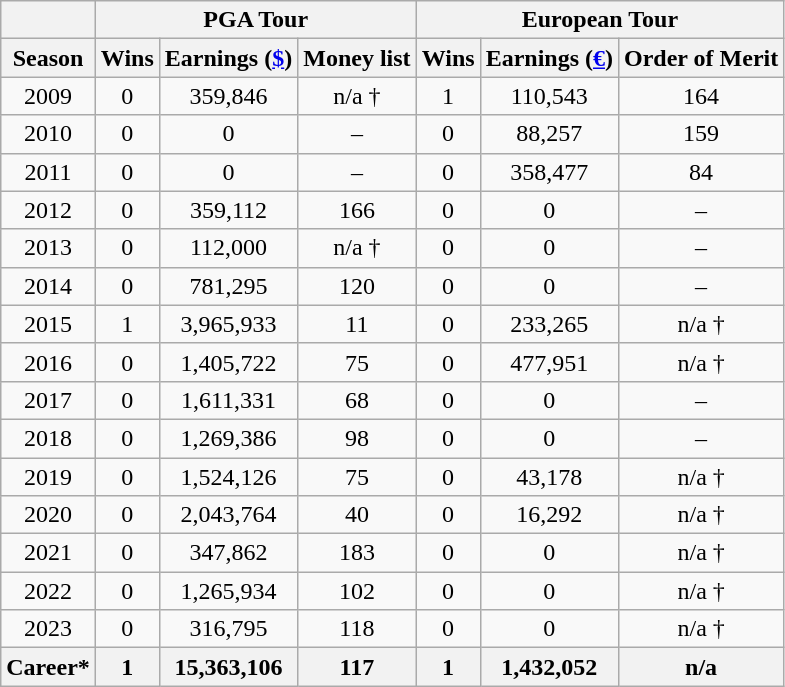<table class=wikitable style="text-align:center">
<tr>
<th></th>
<th colspan=3>PGA Tour</th>
<th colspan=3>European Tour</th>
</tr>
<tr>
<th>Season</th>
<th>Wins</th>
<th>Earnings (<a href='#'>$</a>)</th>
<th>Money list</th>
<th>Wins</th>
<th>Earnings (<a href='#'>€</a>)</th>
<th>Order of Merit</th>
</tr>
<tr>
<td>2009</td>
<td>0</td>
<td>359,846</td>
<td>n/a †</td>
<td>1</td>
<td>110,543</td>
<td>164</td>
</tr>
<tr>
<td>2010</td>
<td>0</td>
<td>0</td>
<td>–</td>
<td>0</td>
<td>88,257</td>
<td>159</td>
</tr>
<tr>
<td>2011</td>
<td>0</td>
<td>0</td>
<td>–</td>
<td>0</td>
<td>358,477</td>
<td>84</td>
</tr>
<tr>
<td>2012</td>
<td>0</td>
<td>359,112</td>
<td>166</td>
<td>0</td>
<td>0</td>
<td>–</td>
</tr>
<tr>
<td>2013</td>
<td>0</td>
<td>112,000</td>
<td>n/a †</td>
<td>0</td>
<td>0</td>
<td>–</td>
</tr>
<tr>
<td>2014</td>
<td>0</td>
<td>781,295</td>
<td>120</td>
<td>0</td>
<td>0</td>
<td>–</td>
</tr>
<tr>
<td>2015</td>
<td>1</td>
<td>3,965,933</td>
<td>11</td>
<td>0</td>
<td>233,265</td>
<td>n/a †</td>
</tr>
<tr>
<td>2016</td>
<td>0</td>
<td>1,405,722</td>
<td>75</td>
<td>0</td>
<td>477,951</td>
<td>n/a †</td>
</tr>
<tr>
<td>2017</td>
<td>0</td>
<td>1,611,331</td>
<td>68</td>
<td>0</td>
<td>0</td>
<td>–</td>
</tr>
<tr>
<td>2018</td>
<td>0</td>
<td>1,269,386</td>
<td>98</td>
<td>0</td>
<td>0</td>
<td>–</td>
</tr>
<tr>
<td>2019</td>
<td>0</td>
<td>1,524,126</td>
<td>75</td>
<td>0</td>
<td>43,178</td>
<td>n/a †</td>
</tr>
<tr>
<td>2020</td>
<td>0</td>
<td>2,043,764</td>
<td>40</td>
<td>0</td>
<td>16,292</td>
<td>n/a †</td>
</tr>
<tr>
<td>2021</td>
<td>0</td>
<td>347,862</td>
<td>183</td>
<td>0</td>
<td>0</td>
<td>n/a †</td>
</tr>
<tr>
<td>2022</td>
<td>0</td>
<td>1,265,934</td>
<td>102</td>
<td>0</td>
<td>0</td>
<td>n/a †</td>
</tr>
<tr>
<td>2023</td>
<td>0</td>
<td>316,795</td>
<td>118</td>
<td>0</td>
<td>0</td>
<td>n/a †</td>
</tr>
<tr>
<th>Career*</th>
<th>1</th>
<th>15,363,106</th>
<th>117</th>
<th>1</th>
<th>1,432,052</th>
<th>n/a</th>
</tr>
</table>
